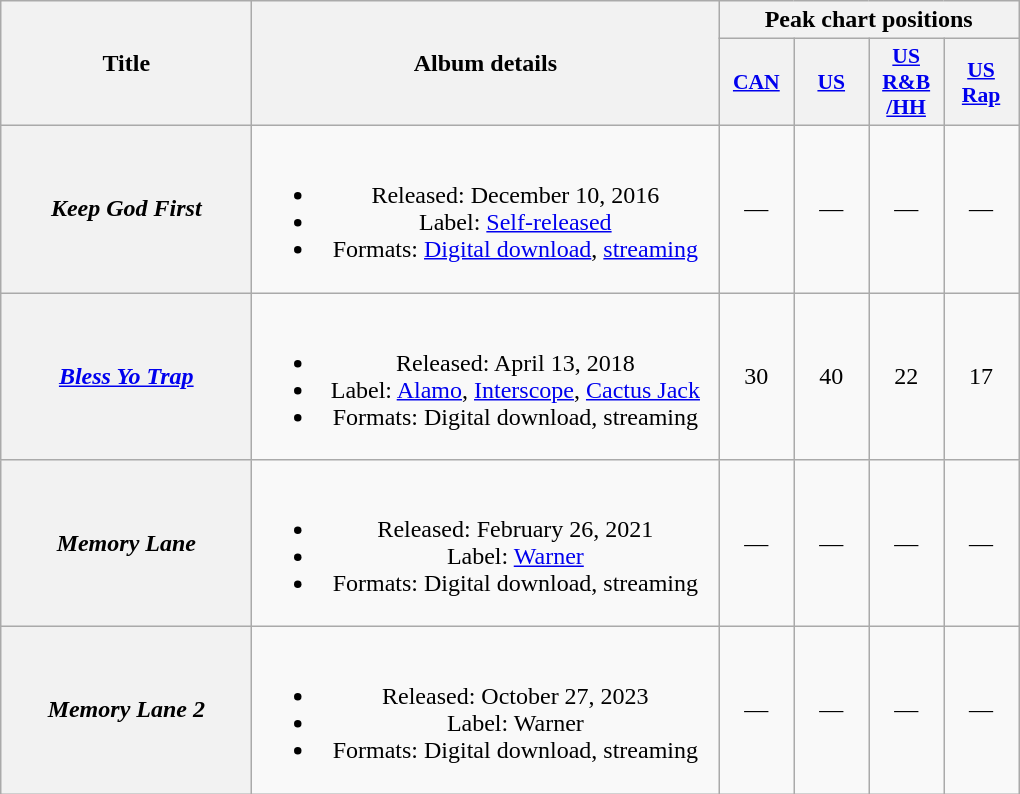<table class="wikitable plainrowheaders" style="text-align:center;">
<tr>
<th scope="col" rowspan="2" style="width:10em;">Title</th>
<th scope="col" rowspan="2" style="width:19em;">Album details</th>
<th scope="col" colspan="4">Peak chart positions</th>
</tr>
<tr>
<th scope="col" style="width:3em; font-size:90%"><a href='#'>CAN</a><br></th>
<th scope="col" style="width:3em; font-size:90%"><a href='#'>US</a><br></th>
<th scope="col" style="width:3em; font-size:90%"><a href='#'>US<br>R&B<br>/HH</a><br></th>
<th scope="col" style="width:3em; font-size:90%"><a href='#'>US<br>Rap</a><br></th>
</tr>
<tr>
<th scope="row"><em>Keep God First</em></th>
<td><br><ul><li>Released: December 10, 2016</li><li>Label: <a href='#'>Self-released</a></li><li>Formats: <a href='#'>Digital download</a>, <a href='#'>streaming</a></li></ul></td>
<td>—</td>
<td>—</td>
<td>—</td>
<td>—</td>
</tr>
<tr>
<th scope="row"><em><a href='#'>Bless Yo Trap</a></em><br></th>
<td><br><ul><li>Released: April 13, 2018</li><li>Label: <a href='#'>Alamo</a>, <a href='#'>Interscope</a>, <a href='#'>Cactus Jack</a></li><li>Formats: Digital download, streaming</li></ul></td>
<td>30</td>
<td>40</td>
<td>22</td>
<td>17</td>
</tr>
<tr>
<th scope="row"><em>Memory Lane</em><br></th>
<td><br><ul><li>Released: February 26, 2021</li><li>Label: <a href='#'>Warner</a></li><li>Formats: Digital download, streaming</li></ul></td>
<td>—</td>
<td>—</td>
<td>—</td>
<td>—</td>
</tr>
<tr>
<th scope="row"><em>Memory Lane 2</em><br></th>
<td><br><ul><li>Released: October 27, 2023</li><li>Label: Warner</li><li>Formats: Digital download, streaming</li></ul></td>
<td>—</td>
<td>—</td>
<td>—</td>
<td>—</td>
</tr>
</table>
